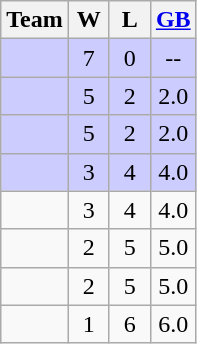<table class="wikitable" style="text-align:center;">
<tr>
<th>Team</th>
<th width=20px>W</th>
<th width=20px>L</th>
<th width=20px><a href='#'>GB</a></th>
</tr>
<tr bgcolor=#CCCCFF>
<td align="left"></td>
<td>7</td>
<td>0</td>
<td>--</td>
</tr>
<tr bgcolor=#CCCCFF>
<td align="left"></td>
<td>5</td>
<td>2</td>
<td>2.0</td>
</tr>
<tr bgcolor=#CCCCFF>
<td align="left"></td>
<td>5</td>
<td>2</td>
<td>2.0</td>
</tr>
<tr bgcolor=#CCCCFF>
<td align="left"><strong></strong></td>
<td>3</td>
<td>4</td>
<td>4.0</td>
</tr>
<tr>
<td align="left"></td>
<td>3</td>
<td>4</td>
<td>4.0</td>
</tr>
<tr>
<td align="left"></td>
<td>2</td>
<td>5</td>
<td>5.0</td>
</tr>
<tr>
<td align="left"></td>
<td>2</td>
<td>5</td>
<td>5.0</td>
</tr>
<tr>
<td align="left"></td>
<td>1</td>
<td>6</td>
<td>6.0</td>
</tr>
</table>
